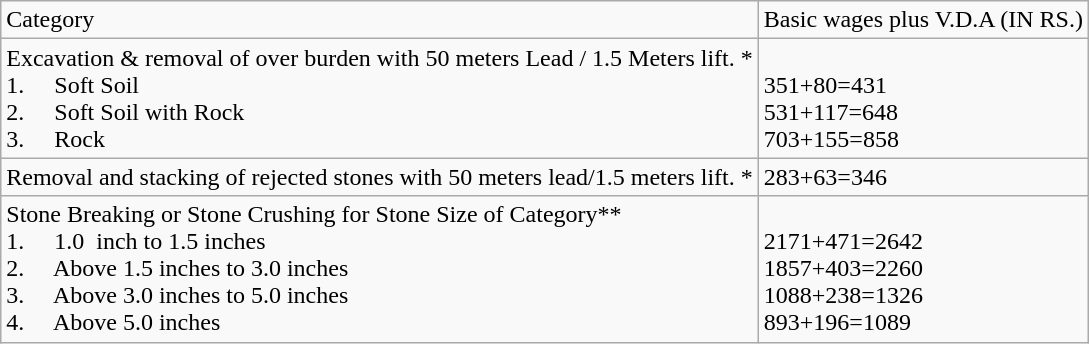<table class="wikitable">
<tr>
<td>Category</td>
<td>Basic wages plus V.D.A (IN RS.)</td>
</tr>
<tr>
<td>Excavation & removal of over burden with 50 meters Lead / 1.5 Meters lift. *<br>1.     Soft Soil<br>2.     Soft Soil with Rock<br>3.     Rock</td>
<td><br>351+80=431<br>531+117=648<br>703+155=858</td>
</tr>
<tr>
<td>Removal and stacking of rejected stones with 50 meters lead/1.5 meters lift. *</td>
<td>283+63=346</td>
</tr>
<tr>
<td>Stone Breaking or Stone Crushing for Stone Size of Category**<br>1.     1.0  inch to 1.5 inches<br>2.     Above 1.5 inches to 3.0 inches<br>3.     Above 3.0 inches to 5.0 inches<br>4.     Above 5.0 inches</td>
<td><br>2171+471=2642<br>1857+403=2260<br>1088+238=1326<br>893+196=1089</td>
</tr>
</table>
